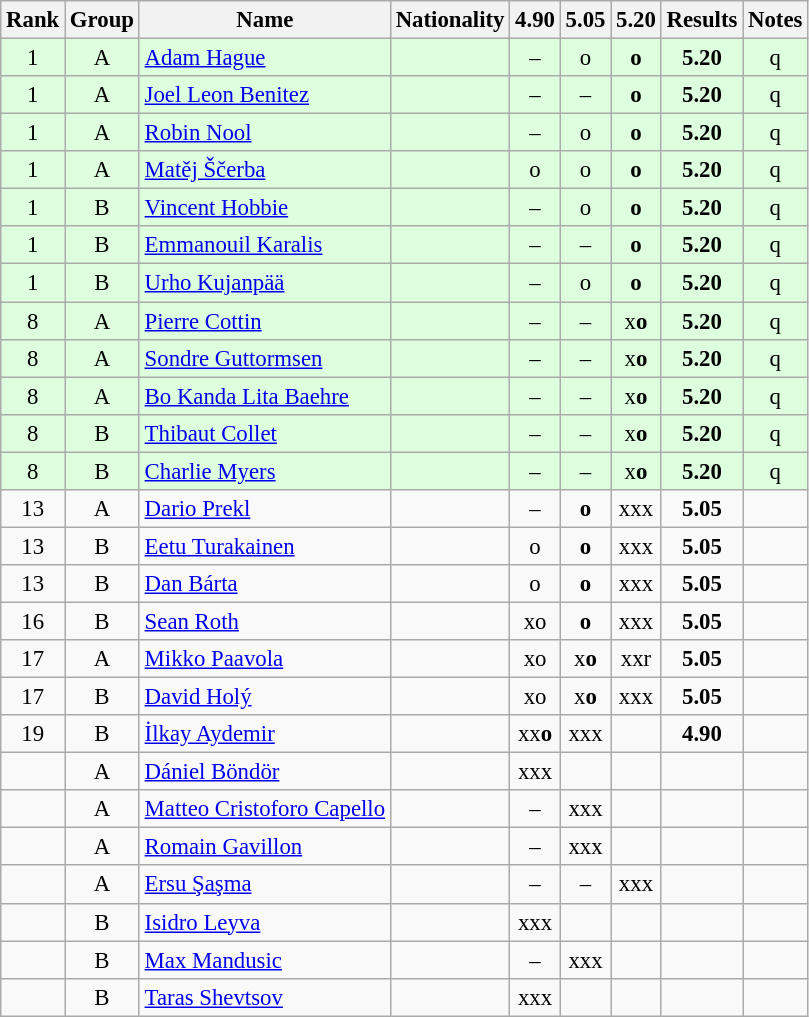<table class="wikitable sortable" style="text-align:center;font-size:95%">
<tr>
<th>Rank</th>
<th>Group</th>
<th>Name</th>
<th>Nationality</th>
<th>4.90</th>
<th>5.05</th>
<th>5.20</th>
<th>Results</th>
<th>Notes</th>
</tr>
<tr bgcolor=ddffdd>
<td>1</td>
<td>A</td>
<td align=left><a href='#'>Adam Hague</a></td>
<td align=left></td>
<td>–</td>
<td>o</td>
<td><strong>o</strong></td>
<td><strong>5.20</strong></td>
<td>q</td>
</tr>
<tr bgcolor=ddffdd>
<td>1</td>
<td>A</td>
<td align=left><a href='#'>Joel Leon Benitez</a></td>
<td align=left></td>
<td>–</td>
<td>–</td>
<td><strong>o</strong></td>
<td><strong>5.20</strong></td>
<td>q</td>
</tr>
<tr bgcolor=ddffdd>
<td>1</td>
<td>A</td>
<td align=left><a href='#'>Robin Nool</a></td>
<td align=left></td>
<td>–</td>
<td>o</td>
<td><strong>o</strong></td>
<td><strong>5.20</strong></td>
<td>q</td>
</tr>
<tr bgcolor=ddffdd>
<td>1</td>
<td>A</td>
<td align=left><a href='#'>Matěj Ščerba</a></td>
<td align=left></td>
<td>o</td>
<td>o</td>
<td><strong>o</strong></td>
<td><strong>5.20</strong></td>
<td>q</td>
</tr>
<tr bgcolor=ddffdd>
<td>1</td>
<td>B</td>
<td align=left><a href='#'>Vincent Hobbie</a></td>
<td align=left></td>
<td>–</td>
<td>o</td>
<td><strong>o</strong></td>
<td><strong>5.20</strong></td>
<td>q</td>
</tr>
<tr bgcolor=ddffdd>
<td>1</td>
<td>B</td>
<td align=left><a href='#'>Emmanouil Karalis</a></td>
<td align=left></td>
<td>–</td>
<td>–</td>
<td><strong>o</strong></td>
<td><strong>5.20</strong></td>
<td>q</td>
</tr>
<tr bgcolor=ddffdd>
<td>1</td>
<td>B</td>
<td align=left><a href='#'>Urho Kujanpää</a></td>
<td align=left></td>
<td>–</td>
<td>o</td>
<td><strong>o</strong></td>
<td><strong>5.20</strong></td>
<td>q</td>
</tr>
<tr bgcolor=ddffdd>
<td>8</td>
<td>A</td>
<td align=left><a href='#'>Pierre Cottin</a></td>
<td align=left></td>
<td>–</td>
<td>–</td>
<td>x<strong>o</strong></td>
<td><strong>5.20</strong></td>
<td>q</td>
</tr>
<tr bgcolor=ddffdd>
<td>8</td>
<td>A</td>
<td align=left><a href='#'>Sondre Guttormsen</a></td>
<td align=left></td>
<td>–</td>
<td>–</td>
<td>x<strong>o</strong></td>
<td><strong>5.20</strong></td>
<td>q</td>
</tr>
<tr bgcolor=ddffdd>
<td>8</td>
<td>A</td>
<td align=left><a href='#'>Bo Kanda Lita Baehre</a></td>
<td align=left></td>
<td>–</td>
<td>–</td>
<td>x<strong>o</strong></td>
<td><strong>5.20</strong></td>
<td>q</td>
</tr>
<tr bgcolor=ddffdd>
<td>8</td>
<td>B</td>
<td align=left><a href='#'>Thibaut Collet</a></td>
<td align=left></td>
<td>–</td>
<td>–</td>
<td>x<strong>o</strong></td>
<td><strong>5.20</strong></td>
<td>q</td>
</tr>
<tr bgcolor=ddffdd>
<td>8</td>
<td>B</td>
<td align=left><a href='#'>Charlie Myers</a></td>
<td align=left></td>
<td>–</td>
<td>–</td>
<td>x<strong>o</strong></td>
<td><strong>5.20</strong></td>
<td>q</td>
</tr>
<tr>
<td>13</td>
<td>A</td>
<td align=left><a href='#'>Dario Prekl</a></td>
<td align=left></td>
<td>–</td>
<td><strong>o</strong></td>
<td>xxx</td>
<td><strong>5.05</strong></td>
<td></td>
</tr>
<tr>
<td>13</td>
<td>B</td>
<td align=left><a href='#'>Eetu Turakainen</a></td>
<td align=left></td>
<td>o</td>
<td><strong>o</strong></td>
<td>xxx</td>
<td><strong>5.05</strong></td>
<td></td>
</tr>
<tr>
<td>13</td>
<td>B</td>
<td align=left><a href='#'>Dan Bárta</a></td>
<td align=left></td>
<td>o</td>
<td><strong>o</strong></td>
<td>xxx</td>
<td><strong>5.05</strong></td>
<td></td>
</tr>
<tr>
<td>16</td>
<td>B</td>
<td align=left><a href='#'>Sean Roth</a></td>
<td align=left></td>
<td>xo</td>
<td><strong>o</strong></td>
<td>xxx</td>
<td><strong>5.05</strong></td>
<td></td>
</tr>
<tr>
<td>17</td>
<td>A</td>
<td align=left><a href='#'>Mikko Paavola</a></td>
<td align=left></td>
<td>xo</td>
<td>x<strong>o</strong></td>
<td>xxr</td>
<td><strong>5.05</strong></td>
<td></td>
</tr>
<tr>
<td>17</td>
<td>B</td>
<td align=left><a href='#'>David Holý</a></td>
<td align=left></td>
<td>xo</td>
<td>x<strong>o</strong></td>
<td>xxx</td>
<td><strong>5.05</strong></td>
<td></td>
</tr>
<tr>
<td>19</td>
<td>B</td>
<td align=left><a href='#'>İlkay Aydemir</a></td>
<td align=left></td>
<td>xx<strong>o</strong></td>
<td>xxx</td>
<td></td>
<td><strong>4.90</strong></td>
<td></td>
</tr>
<tr>
<td></td>
<td>A</td>
<td align=left><a href='#'>Dániel Böndör</a></td>
<td align=left></td>
<td>xxx</td>
<td></td>
<td></td>
<td><strong></strong></td>
<td></td>
</tr>
<tr>
<td></td>
<td>A</td>
<td align=left><a href='#'>Matteo Cristoforo Capello</a></td>
<td align=left></td>
<td>–</td>
<td>xxx</td>
<td></td>
<td><strong></strong></td>
<td></td>
</tr>
<tr>
<td></td>
<td>A</td>
<td align=left><a href='#'>Romain Gavillon</a></td>
<td align=left></td>
<td>–</td>
<td>xxx</td>
<td></td>
<td><strong></strong></td>
<td></td>
</tr>
<tr>
<td></td>
<td>A</td>
<td align=left><a href='#'>Ersu Şaşma</a></td>
<td align=left></td>
<td>–</td>
<td>–</td>
<td>xxx</td>
<td><strong></strong></td>
<td></td>
</tr>
<tr>
<td></td>
<td>B</td>
<td align=left><a href='#'>Isidro Leyva</a></td>
<td align=left></td>
<td>xxx</td>
<td></td>
<td></td>
<td><strong></strong></td>
<td></td>
</tr>
<tr>
<td></td>
<td>B</td>
<td align=left><a href='#'>Max Mandusic</a></td>
<td align=left></td>
<td>–</td>
<td>xxx</td>
<td></td>
<td><strong></strong></td>
<td></td>
</tr>
<tr>
<td></td>
<td>B</td>
<td align=left><a href='#'>Taras Shevtsov</a></td>
<td align=left></td>
<td>xxx</td>
<td></td>
<td></td>
<td><strong></strong></td>
<td></td>
</tr>
</table>
